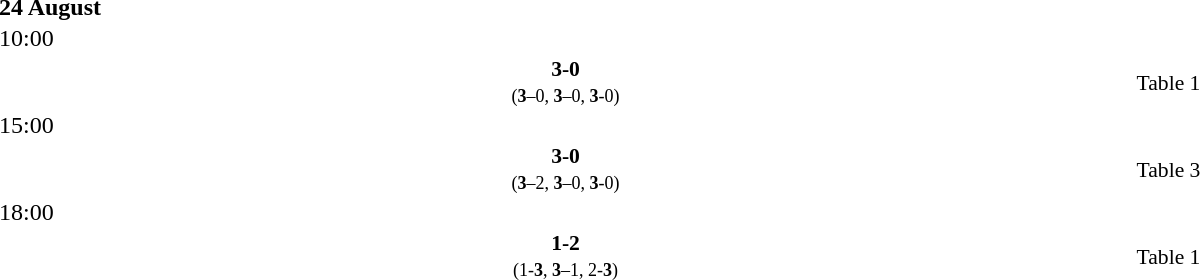<table style="width:100%;" cellspacing="1">
<tr>
<th width=25%></th>
<th width=10%></th>
<th width=25%></th>
</tr>
<tr>
<td><strong>24 August</strong></td>
</tr>
<tr>
<td>10:00</td>
</tr>
<tr style=font-size:90%>
<td align=right><strong><br></strong></td>
<td align=center><strong> 3-0 </strong><br><small>(<strong>3</strong>–0, <strong>3</strong>–0, <strong>3</strong>-0)</small></td>
<td><br></td>
<td>Table 1</td>
</tr>
<tr>
<td>15:00</td>
</tr>
<tr style=font-size:90%>
<td align=right><strong><br></strong></td>
<td align=center><strong> 3-0 </strong><br><small>(<strong>3</strong>–2, <strong>3</strong>–0, <strong>3</strong>-0)</small></td>
<td><br></td>
<td>Table 3</td>
</tr>
<tr>
<td>18:00</td>
</tr>
<tr style=font-size:90%>
<td align=right><br></td>
<td align=center><strong> 1-2 </strong><br><small>(1-<strong>3</strong>, <strong>3</strong>–1, 2-<strong>3</strong>)</small></td>
<td><strong><br></strong></td>
<td>Table 1</td>
</tr>
</table>
